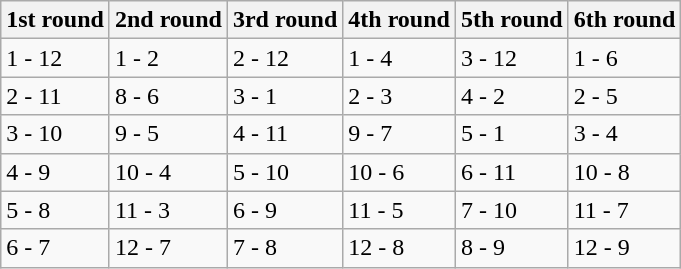<table class="wikitable">
<tr>
<th>1st round</th>
<th>2nd round</th>
<th>3rd round</th>
<th>4th round</th>
<th>5th round</th>
<th>6th round</th>
</tr>
<tr>
<td>1 - 12</td>
<td>1 -  2</td>
<td>2 - 12</td>
<td>1 -  4</td>
<td>3 - 12</td>
<td>1 - 6</td>
</tr>
<tr>
<td>2 - 11</td>
<td>8 -  6</td>
<td>3 -  1</td>
<td>2 -  3</td>
<td>4 -  2</td>
<td>2 - 5</td>
</tr>
<tr>
<td>3 - 10</td>
<td>9 -  5</td>
<td>4 - 11</td>
<td>9 -  7</td>
<td>5 -  1</td>
<td>3 - 4</td>
</tr>
<tr>
<td>4 - 9</td>
<td>10 -  4</td>
<td>5 - 10</td>
<td>10 -  6</td>
<td>6 - 11</td>
<td>10 - 8</td>
</tr>
<tr>
<td>5 - 8</td>
<td>11 -  3</td>
<td>6 -  9</td>
<td>11 -  5</td>
<td>7 - 10</td>
<td>11 - 7</td>
</tr>
<tr>
<td>6 - 7</td>
<td>12 -  7</td>
<td>7 -  8</td>
<td>12 -  8</td>
<td>8 -  9</td>
<td>12 - 9</td>
</tr>
</table>
